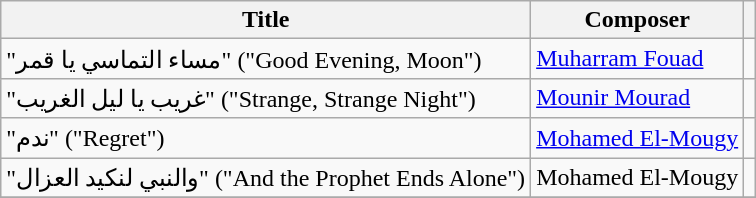<table class="wikitable">
<tr>
<th>Title</th>
<th>Composer</th>
<th></th>
</tr>
<tr>
<td>"مساء التماسي يا قمر" ("Good Evening, Moon")</td>
<td><a href='#'>Muharram Fouad</a></td>
<td></td>
</tr>
<tr>
<td>"غريب يا ليل الغريب" ("Strange, Strange Night")</td>
<td><a href='#'>Mounir Mourad</a></td>
<td></td>
</tr>
<tr>
<td>"ندم" ("Regret")</td>
<td><a href='#'>Mohamed El-Mougy</a></td>
<td></td>
</tr>
<tr>
<td>"والنبي لنكيد العزال" ("And the Prophet Ends Alone")</td>
<td>Mohamed El-Mougy</td>
<td></td>
</tr>
<tr>
</tr>
</table>
